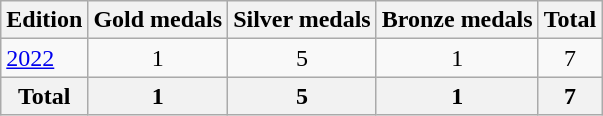<table class="wikitable">
<tr>
<th>Edition</th>
<th>Gold medals</th>
<th>Silver medals</th>
<th>Bronze medals</th>
<th>Total</th>
</tr>
<tr>
<td><a href='#'>2022</a></td>
<td style="text-align:center;">1</td>
<td style="text-align:center;">5</td>
<td style="text-align:center;">1</td>
<td style="text-align:center;">7</td>
</tr>
<tr>
<th>Total</th>
<th style="text-align:center;">1</th>
<th style="text-align:center;">5</th>
<th style="text-align:center;">1</th>
<th style="text-align:center;">7</th>
</tr>
</table>
